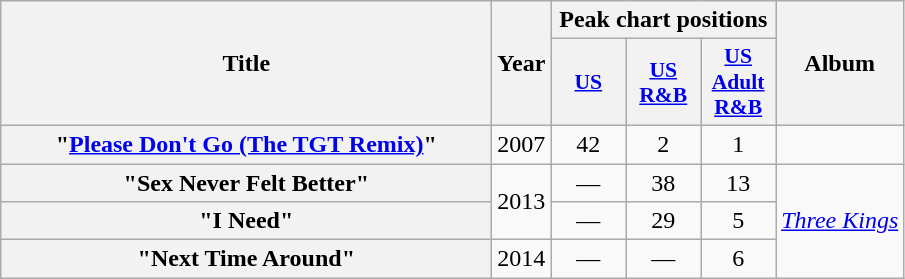<table class="wikitable plainrowheaders" style="text-align:center;">
<tr>
<th scope="col" rowspan="2" style="width:20em;">Title</th>
<th scope="col" rowspan="2">Year</th>
<th scope="col" colspan="3">Peak chart positions</th>
<th scope="col" rowspan="2">Album</th>
</tr>
<tr>
<th scope="col" style="width:3em;font-size:90%;"><a href='#'>US</a></th>
<th scope="col" style="width:3em;font-size:90%;"><a href='#'>US R&B</a></th>
<th scope="col" style="width:3em;font-size:90%;"><a href='#'>US Adult R&B</a><br></th>
</tr>
<tr>
<th scope="row">"<a href='#'>Please Don't Go (The TGT Remix)</a>"</th>
<td>2007</td>
<td>42</td>
<td>2</td>
<td>1</td>
<td></td>
</tr>
<tr>
<th scope="row">"Sex Never Felt Better"</th>
<td rowspan="2">2013</td>
<td>—</td>
<td>38</td>
<td>13</td>
<td rowspan="3"><em><a href='#'>Three Kings</a></em></td>
</tr>
<tr>
<th scope="row">"I Need"</th>
<td>—</td>
<td>29</td>
<td>5</td>
</tr>
<tr>
<th scope="row">"Next Time Around"</th>
<td>2014</td>
<td>—</td>
<td>—</td>
<td>6</td>
</tr>
</table>
